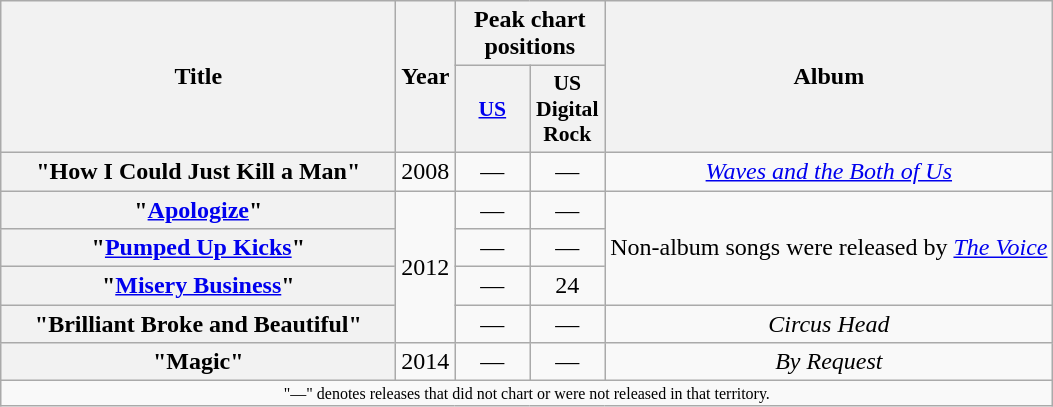<table class="wikitable plainrowheaders" style="text-align:center;" border="1">
<tr>
<th scope="col" rowspan="2" style="width:16em;">Title</th>
<th scope="col" rowspan="2">Year</th>
<th scope="col" colspan="2">Peak chart positions</th>
<th scope="col" rowspan="2">Album</th>
</tr>
<tr>
<th scope="col" style="width:3em;font-size:90%;"><a href='#'>US</a></th>
<th scope="col" style="width:3em;font-size:90%;">US<br>Digital Rock<br></th>
</tr>
<tr>
<th scope="row">"How I Could Just Kill a Man"</th>
<td>2008</td>
<td>—</td>
<td>—</td>
<td><em><a href='#'>Waves and the Both of Us</a></em></td>
</tr>
<tr>
<th scope="row">"<a href='#'>Apologize</a>"</th>
<td rowspan="4">2012</td>
<td>—</td>
<td>—</td>
<td rowspan="3">Non-album songs were released by <em><a href='#'>The Voice</a></em></td>
</tr>
<tr>
<th scope="row">"<a href='#'>Pumped Up Kicks</a>"</th>
<td>—</td>
<td>—</td>
</tr>
<tr>
<th scope="row">"<a href='#'>Misery Business</a>"</th>
<td>—</td>
<td>24</td>
</tr>
<tr>
<th scope="row">"Brilliant Broke and Beautiful"</th>
<td>—</td>
<td>—</td>
<td><em>Circus Head</em></td>
</tr>
<tr>
<th scope="row">"Magic"</th>
<td>2014</td>
<td>—</td>
<td>—</td>
<td><em>By Request</em></td>
</tr>
<tr>
<td align="center" colspan="12" style="font-size:8pt">"—" denotes releases that did not chart or were not released in that territory.</td>
</tr>
</table>
